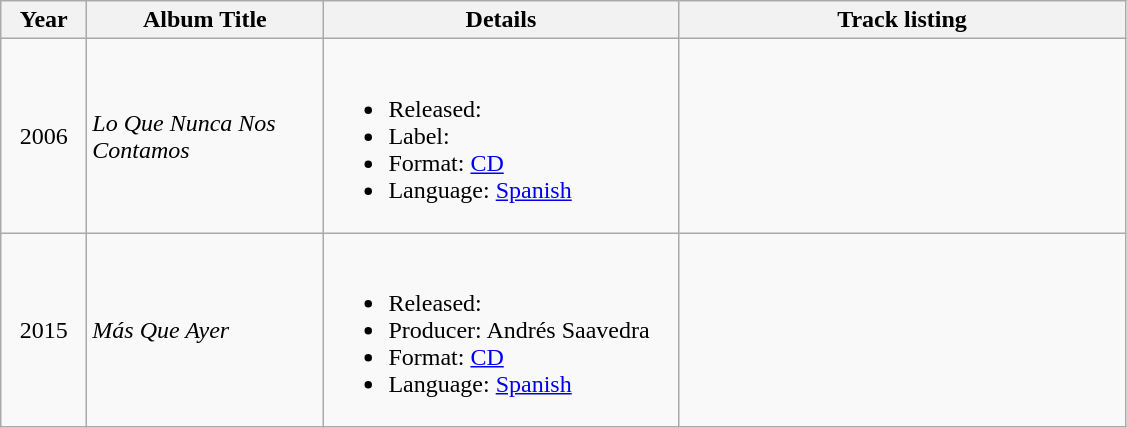<table class="wikitable">
<tr>
<th width="50px">Year</th>
<th width="150px">Album Title</th>
<th width="230px">Details</th>
<th width="290px">Track listing</th>
</tr>
<tr>
<td style="text-align:center">2006</td>
<td><em>Lo Que Nunca Nos Contamos</em></td>
<td><br><ul><li>Released:</li><li>Label:</li><li>Format: <a href='#'>CD</a></li><li>Language: <a href='#'>Spanish</a></li></ul></td>
<td style="font-size: 85%;"></td>
</tr>
<tr>
<td align=center>2015</td>
<td><em>Más Que Ayer</em></td>
<td><br><ul><li>Released:</li><li>Producer: Andrés Saavedra</li><li>Format: <a href='#'>CD</a></li><li>Language: <a href='#'>Spanish</a></li></ul></td>
<td style="font-size: 85%;"></td>
</tr>
</table>
